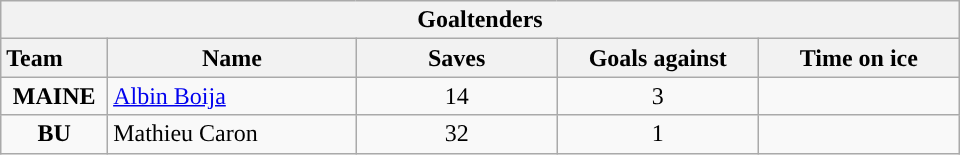<table class="wikitable" style="width:40em; text-align:right;">
<tr>
<th colspan=5>Goaltenders</th>
</tr>
<tr>
<th style="width:4em; text-align:left;">Team</th>
<th style="width:10em;">Name</th>
<th style="width:8em;">Saves</th>
<th style="width:8em;">Goals against</th>
<th style="width:8em;">Time on ice</th>
</tr>
<tr>
<td align=center><strong>MAINE</strong></td>
<td style="text-align:left;"><a href='#'>Albin Boija</a></td>
<td align=center>14</td>
<td align=center>3</td>
<td align=center></td>
</tr>
<tr>
<td align=center><strong>BU</strong></td>
<td style="text-align:left;">Mathieu Caron</td>
<td align=center>32</td>
<td align=center>1</td>
<td align=center></td>
</tr>
</table>
